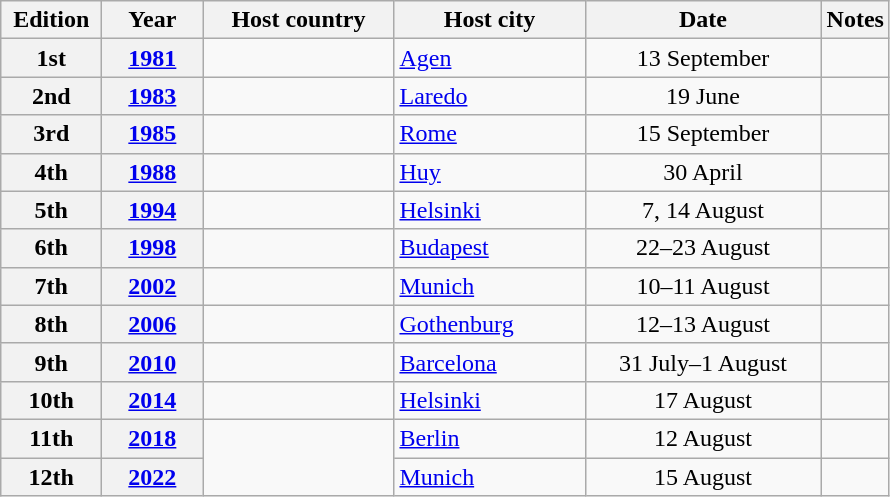<table class="wikitable">
<tr>
<th width=60>Edition</th>
<th width=60>Year</th>
<th width=120>Host country</th>
<th width=120>Host city</th>
<th width=150>Date</th>
<th>Notes</th>
</tr>
<tr>
<th>1st</th>
<th><a href='#'>1981</a></th>
<td></td>
<td><a href='#'>Agen</a></td>
<td align=center>13 September</td>
<td></td>
</tr>
<tr>
<th>2nd</th>
<th><a href='#'>1983</a></th>
<td></td>
<td><a href='#'>Laredo</a></td>
<td align=center>19 June</td>
<td></td>
</tr>
<tr>
<th>3rd</th>
<th><a href='#'>1985</a></th>
<td></td>
<td><a href='#'>Rome</a></td>
<td align=center>15 September</td>
<td></td>
</tr>
<tr>
<th>4th</th>
<th><a href='#'>1988</a></th>
<td></td>
<td><a href='#'>Huy</a></td>
<td align=center>30 April</td>
<td></td>
</tr>
<tr>
<th>5th</th>
<th><a href='#'>1994</a></th>
<td></td>
<td><a href='#'>Helsinki</a></td>
<td align=center>7, 14 August</td>
<td></td>
</tr>
<tr>
<th>6th</th>
<th><a href='#'>1998</a></th>
<td></td>
<td><a href='#'>Budapest</a></td>
<td align=center>22–23 August</td>
<td></td>
</tr>
<tr>
<th>7th</th>
<th><a href='#'>2002</a></th>
<td></td>
<td><a href='#'>Munich</a></td>
<td align=center>10–11 August</td>
<td></td>
</tr>
<tr>
<th>8th</th>
<th><a href='#'>2006</a></th>
<td></td>
<td><a href='#'>Gothenburg</a></td>
<td align=center>12–13 August</td>
<td></td>
</tr>
<tr>
<th>9th</th>
<th><a href='#'>2010</a></th>
<td></td>
<td><a href='#'>Barcelona</a></td>
<td align=center>31 July–1 August</td>
<td></td>
</tr>
<tr>
<th>10th</th>
<th><a href='#'>2014</a></th>
<td></td>
<td><a href='#'>Helsinki</a></td>
<td align=center>17 August</td>
<td></td>
</tr>
<tr>
<th>11th</th>
<th><a href='#'>2018</a></th>
<td align=left rowspan=2></td>
<td><a href='#'>Berlin</a></td>
<td align=center>12 August</td>
<td></td>
</tr>
<tr>
<th>12th</th>
<th><a href='#'>2022</a></th>
<td><a href='#'>Munich</a></td>
<td align=center>15 August</td>
<td></td>
</tr>
</table>
